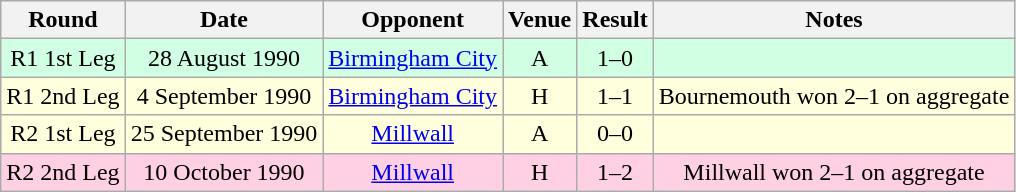<table class="wikitable" style="text-align:center">
<tr>
<th>Round</th>
<th>Date</th>
<th>Opponent</th>
<th>Venue</th>
<th>Result</th>
<th>Notes</th>
</tr>
<tr style="background-color: #d0ffe3;">
<td>R1 1st Leg</td>
<td>28 August 1990</td>
<td><a href='#'>Birmingham City</a></td>
<td>A</td>
<td>1–0</td>
<td></td>
</tr>
<tr style="background-color: #ffffdd;">
<td>R1 2nd Leg</td>
<td>4 September 1990</td>
<td><a href='#'>Birmingham City</a></td>
<td>H</td>
<td>1–1</td>
<td>Bournemouth won 2–1 on aggregate</td>
</tr>
<tr style="background-color: #ffffdd;">
<td>R2 1st Leg</td>
<td>25 September 1990</td>
<td><a href='#'>Millwall</a></td>
<td>A</td>
<td>0–0</td>
<td></td>
</tr>
<tr style="background-color: #ffd0e3;">
<td>R2 2nd Leg</td>
<td>10 October 1990</td>
<td><a href='#'>Millwall</a></td>
<td>H</td>
<td>1–2</td>
<td>Millwall won 2–1 on aggregate</td>
</tr>
</table>
